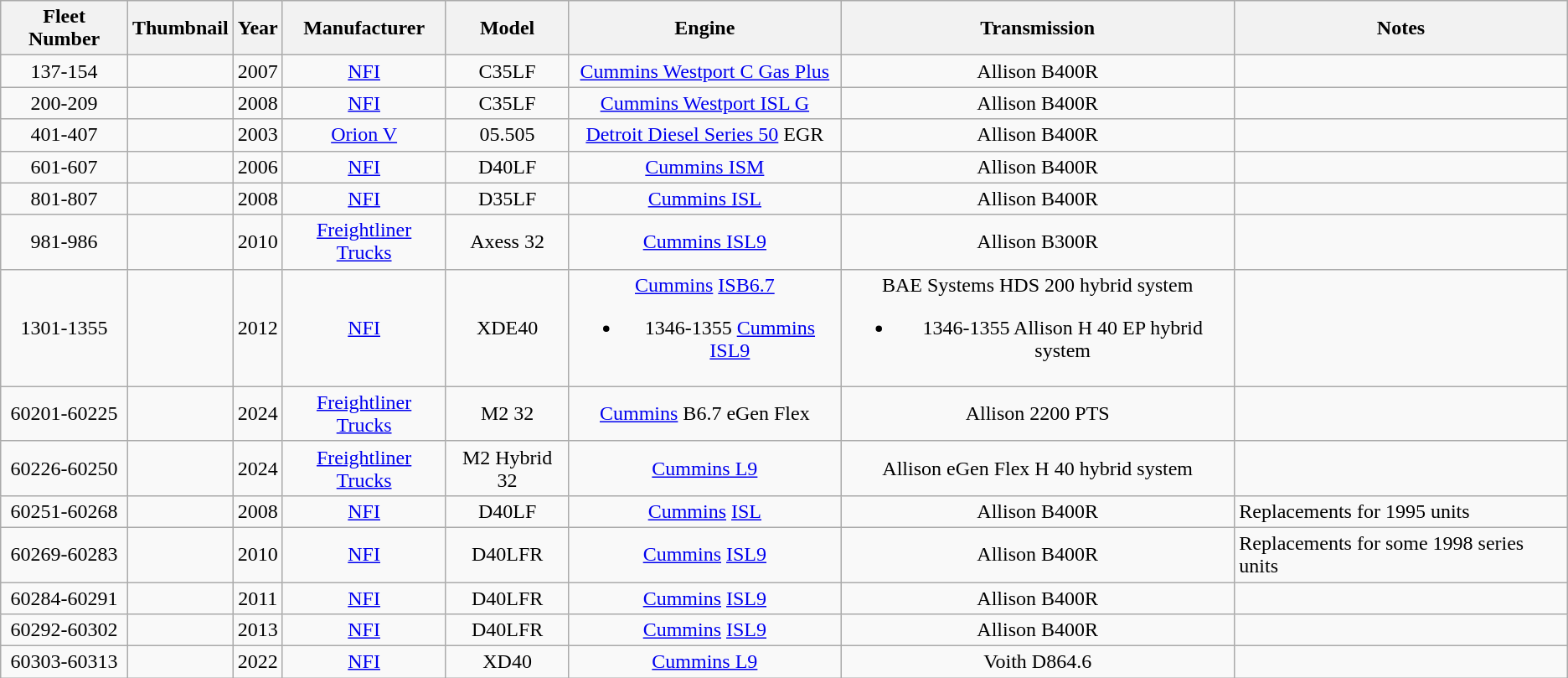<table class=wikitable>
<tr>
<th>Fleet Number</th>
<th>Thumbnail</th>
<th>Year</th>
<th>Manufacturer</th>
<th>Model</th>
<th>Engine</th>
<th>Transmission</th>
<th>Notes</th>
</tr>
<tr align="center">
<td>137-154</td>
<td></td>
<td>2007</td>
<td><a href='#'>NFI</a></td>
<td>C35LF</td>
<td><a href='#'>Cummins Westport C Gas Plus</a></td>
<td>Allison B400R</td>
<td align="left"></td>
</tr>
<tr align="center">
<td>200-209</td>
<td></td>
<td>2008</td>
<td><a href='#'>NFI</a></td>
<td>C35LF</td>
<td><a href='#'>Cummins Westport ISL G</a></td>
<td>Allison B400R</td>
<td align="left"></td>
</tr>
<tr align="center">
<td>401-407</td>
<td></td>
<td>2003</td>
<td><a href='#'>Orion V</a></td>
<td>05.505</td>
<td><a href='#'>Detroit Diesel Series 50</a> EGR</td>
<td>Allison B400R</td>
<td align="left"></td>
</tr>
<tr align="center">
<td>601-607</td>
<td></td>
<td>2006</td>
<td><a href='#'>NFI</a></td>
<td>D40LF</td>
<td><a href='#'>Cummins ISM</a></td>
<td>Allison B400R</td>
<td align="left"></td>
</tr>
<tr align="center">
<td>801-807</td>
<td></td>
<td>2008</td>
<td><a href='#'>NFI</a></td>
<td>D35LF</td>
<td><a href='#'>Cummins ISL</a></td>
<td>Allison B400R</td>
<td align="left"></td>
</tr>
<tr align="center">
<td>981-986</td>
<td></td>
<td>2010</td>
<td><a href='#'>Freightliner Trucks</a></td>
<td>Axess 32</td>
<td><a href='#'>Cummins ISL9</a></td>
<td>Allison B300R</td>
<td align="left"></td>
</tr>
<tr align="center">
<td>1301-1355</td>
<td></td>
<td>2012</td>
<td><a href='#'>NFI</a></td>
<td>XDE40</td>
<td><a href='#'>Cummins</a> <a href='#'>ISB6.7</a><br><ul><li>1346-1355 <a href='#'>Cummins</a> <a href='#'>ISL9</a></li></ul></td>
<td>BAE Systems HDS 200 hybrid system<br><ul><li>1346-1355 Allison H 40 EP hybrid system</li></ul></td>
<td align="left"></td>
</tr>
<tr align="center">
<td>60201-60225</td>
<td></td>
<td>2024</td>
<td><a href='#'>Freightliner Trucks</a></td>
<td>M2 32</td>
<td><a href='#'>Cummins</a> B6.7 eGen Flex</td>
<td>Allison 2200 PTS</td>
<td align="left"></td>
</tr>
<tr align="center">
<td>60226-60250</td>
<td></td>
<td>2024</td>
<td><a href='#'>Freightliner Trucks</a></td>
<td>M2 Hybrid 32</td>
<td><a href='#'>Cummins L9</a></td>
<td>Allison eGen Flex H 40 hybrid system</td>
<td align="left"></td>
</tr>
<tr align="center">
<td>60251-60268</td>
<td></td>
<td>2008</td>
<td><a href='#'>NFI</a></td>
<td>D40LF</td>
<td><a href='#'>Cummins</a> <a href='#'>ISL</a></td>
<td>Allison B400R</td>
<td align="left">Replacements for 1995 units</td>
</tr>
<tr align="center">
<td>60269-60283</td>
<td></td>
<td>2010</td>
<td><a href='#'>NFI</a></td>
<td>D40LFR</td>
<td><a href='#'>Cummins</a> <a href='#'>ISL9</a></td>
<td>Allison B400R</td>
<td align="left">Replacements for some 1998 series units</td>
</tr>
<tr align="center">
<td>60284-60291</td>
<td></td>
<td>2011</td>
<td><a href='#'>NFI</a></td>
<td>D40LFR</td>
<td><a href='#'>Cummins</a> <a href='#'>ISL9</a></td>
<td>Allison B400R</td>
<td align="left"></td>
</tr>
<tr align="center">
<td>60292-60302</td>
<td></td>
<td>2013</td>
<td><a href='#'>NFI</a></td>
<td>D40LFR</td>
<td><a href='#'>Cummins</a> <a href='#'>ISL9</a></td>
<td>Allison B400R</td>
<td align="left"></td>
</tr>
<tr align="center">
<td>60303-60313</td>
<td></td>
<td>2022</td>
<td><a href='#'>NFI</a></td>
<td>XD40</td>
<td><a href='#'>Cummins L9</a></td>
<td>Voith D864.6</td>
</tr>
</table>
